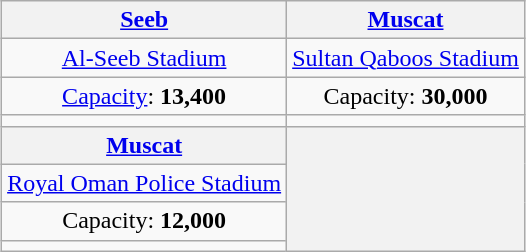<table class="wikitable" style="text-align:center;margin: 1em auto;">
<tr>
<th><a href='#'>Seeb</a></th>
<th><a href='#'>Muscat</a></th>
</tr>
<tr>
<td><a href='#'>Al-Seeb Stadium</a></td>
<td><a href='#'>Sultan Qaboos Stadium</a></td>
</tr>
<tr>
<td><a href='#'>Capacity</a>: <strong>13,400</strong></td>
<td>Capacity: <strong>30,000</strong></td>
</tr>
<tr>
<td></td>
<td></td>
</tr>
<tr>
<th><a href='#'>Muscat</a></th>
<th rowspan=4 colspan=2></th>
</tr>
<tr>
<td><a href='#'>Royal Oman Police Stadium</a></td>
</tr>
<tr>
<td>Capacity: <strong>12,000</strong></td>
</tr>
<tr>
<td></td>
</tr>
</table>
